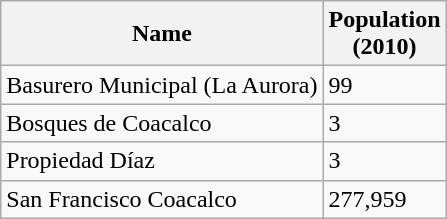<table class="sortable wikitable" style="text-align: left; margin: 0 0 0 0;">
<tr>
<th>Name</th>
<th>Population<br>(2010)</th>
</tr>
<tr>
<td>Basurero Municipal (La Aurora)</td>
<td>99</td>
</tr>
<tr>
<td>Bosques de Coacalco</td>
<td>3</td>
</tr>
<tr>
<td>Propiedad Díaz</td>
<td>3</td>
</tr>
<tr>
<td>San Francisco Coacalco</td>
<td>277,959</td>
</tr>
</table>
